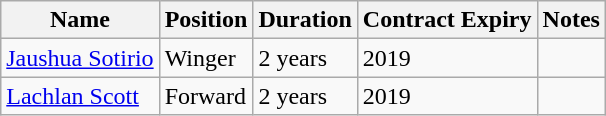<table class="wikitable">
<tr>
<th>Name</th>
<th>Position</th>
<th>Duration</th>
<th>Contract Expiry</th>
<th>Notes</th>
</tr>
<tr>
<td> <a href='#'>Jaushua Sotirio</a></td>
<td>Winger</td>
<td>2 years</td>
<td>2019</td>
<td></td>
</tr>
<tr>
<td> <a href='#'>Lachlan Scott</a></td>
<td>Forward</td>
<td>2 years</td>
<td>2019</td>
<td></td>
</tr>
</table>
